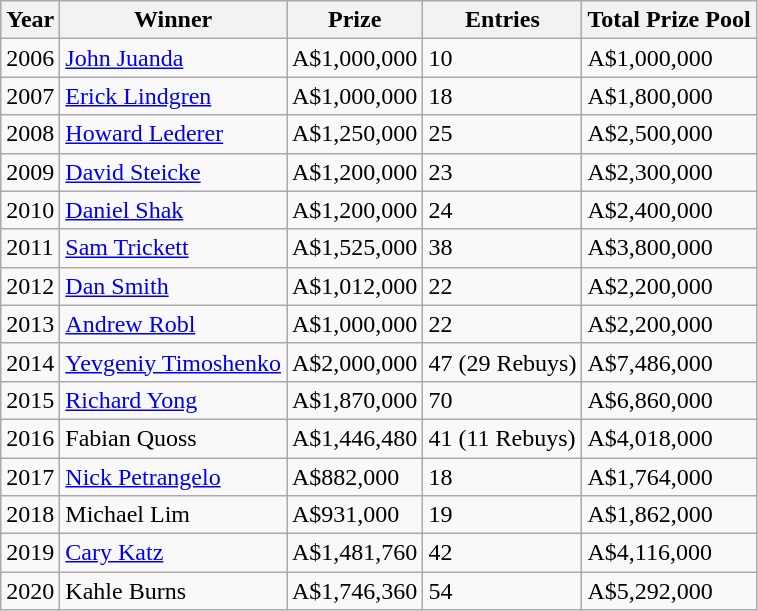<table class="wikitable sortable">
<tr>
<th bgcolor="#FFEBAD">Year</th>
<th bgcolor="#FFEBAD">Winner</th>
<th bgcolor="#FFEBAD">Prize</th>
<th bgcolor="#FFEBAD">Entries</th>
<th bgcolor="#FFEBAD">Total Prize Pool</th>
</tr>
<tr>
<td>2006</td>
<td> <a href='#'>John Juanda</a></td>
<td>A$1,000,000</td>
<td>10</td>
<td>A$1,000,000</td>
</tr>
<tr>
<td>2007</td>
<td> <a href='#'>Erick Lindgren</a></td>
<td>A$1,000,000</td>
<td>18</td>
<td>A$1,800,000</td>
</tr>
<tr>
<td>2008</td>
<td> <a href='#'>Howard Lederer</a></td>
<td>A$1,250,000</td>
<td>25</td>
<td>A$2,500,000</td>
</tr>
<tr>
<td>2009</td>
<td> <a href='#'>David Steicke</a></td>
<td>A$1,200,000</td>
<td>23</td>
<td>A$2,300,000</td>
</tr>
<tr>
<td>2010</td>
<td> <a href='#'>Daniel Shak</a></td>
<td>A$1,200,000</td>
<td>24</td>
<td>A$2,400,000</td>
</tr>
<tr>
<td>2011</td>
<td> <a href='#'>Sam Trickett</a></td>
<td>A$1,525,000</td>
<td>38</td>
<td>A$3,800,000</td>
</tr>
<tr>
<td>2012</td>
<td> <a href='#'>Dan Smith</a></td>
<td>A$1,012,000</td>
<td>22</td>
<td>A$2,200,000</td>
</tr>
<tr>
<td>2013</td>
<td> <a href='#'>Andrew Robl</a></td>
<td>A$1,000,000</td>
<td>22</td>
<td>A$2,200,000</td>
</tr>
<tr>
<td>2014</td>
<td> <a href='#'>Yevgeniy Timoshenko</a></td>
<td>A$2,000,000</td>
<td>47 (29 Rebuys)</td>
<td>A$7,486,000</td>
</tr>
<tr>
<td>2015</td>
<td> <a href='#'>Richard Yong</a></td>
<td>A$1,870,000</td>
<td>70</td>
<td>A$6,860,000</td>
</tr>
<tr>
<td>2016</td>
<td> Fabian Quoss</td>
<td>A$1,446,480</td>
<td>41 (11 Rebuys)</td>
<td>A$4,018,000</td>
</tr>
<tr>
<td>2017</td>
<td> <a href='#'>Nick Petrangelo</a></td>
<td>A$882,000</td>
<td>18</td>
<td>A$1,764,000</td>
</tr>
<tr>
<td>2018</td>
<td> Michael Lim</td>
<td>A$931,000</td>
<td>19</td>
<td>A$1,862,000</td>
</tr>
<tr>
<td>2019</td>
<td> <a href='#'>Cary Katz</a></td>
<td>A$1,481,760</td>
<td>42</td>
<td>A$4,116,000</td>
</tr>
<tr>
<td>2020</td>
<td> Kahle Burns</td>
<td>A$1,746,360</td>
<td>54</td>
<td>A$5,292,000</td>
</tr>
</table>
